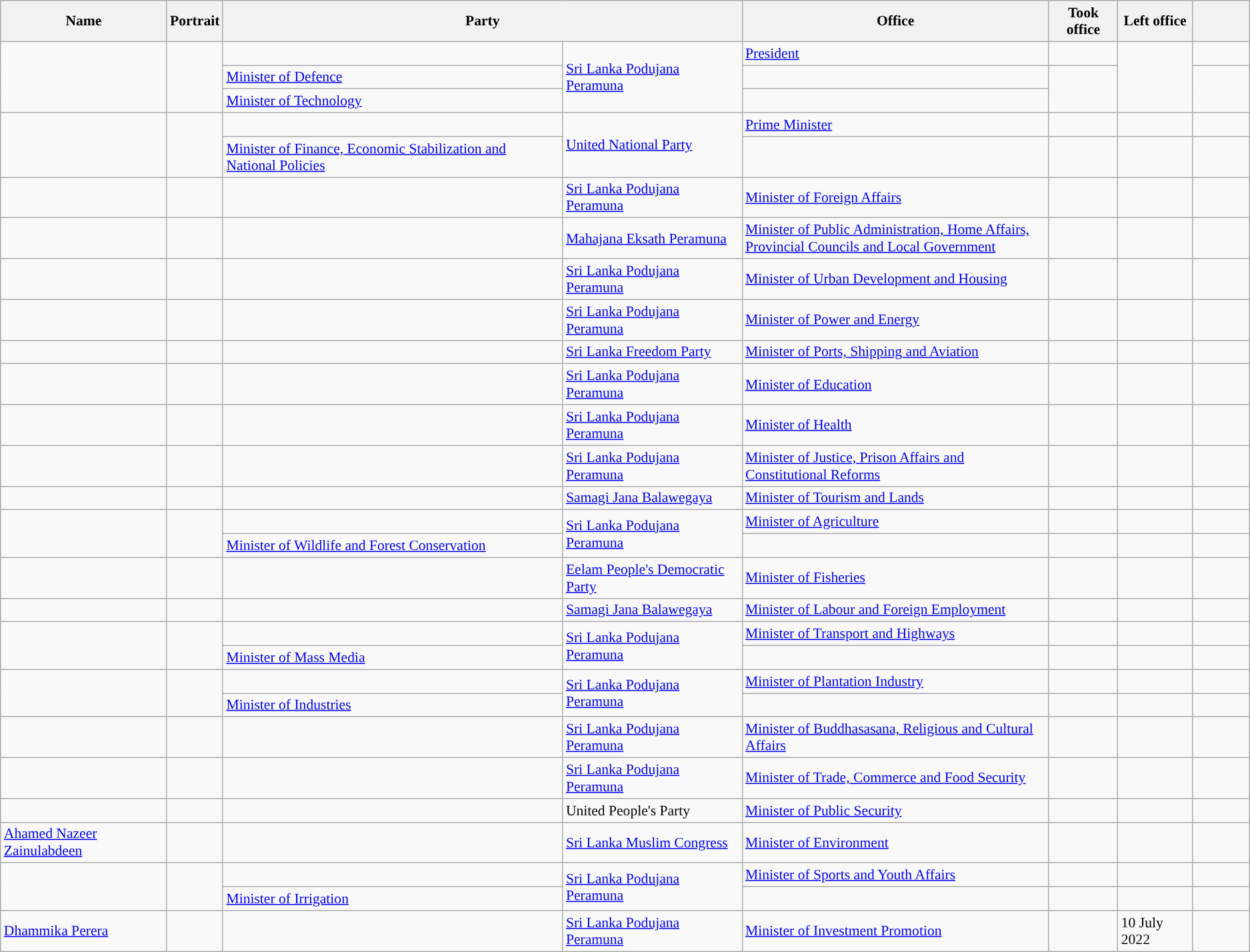<table class="wikitable plainrowheaders sortable" style="font-size:90%; text-align:left;">
<tr>
<th scope="col">Name</th>
<th scope="col" class="unsortable">Portrait</th>
<th colspan="2" scope="col">Party</th>
<th scope="col" width="300px">Office</th>
<th scope="col">Took office</th>
<th scope="col">Left office</th>
<th scope="col" width="50px" class="unsortable"></th>
</tr>
<tr>
<td rowspan="3"></td>
<td rowspan="3" align="center"></td>
<td style="background:"></td>
<td rowspan="3"><a href='#'>Sri Lanka Podujana Peramuna</a></td>
<td><a href='#'>President</a></td>
<td align="center"></td>
<td rowspan="3" align="center"></td>
<td align="center"></td>
</tr>
<tr>
<td><a href='#'>Minister of Defence</a></td>
<td align="center"></td>
<td rowspan="2" align="center"></td>
</tr>
<tr>
<td><a href='#'>Minister of Technology</a></td>
<td align="center"></td>
</tr>
<tr>
<td rowspan="2"></td>
<td rowspan="2" align="center"></td>
<td style="background:"></td>
<td rowspan="2"><a href='#'>United National Party</a></td>
<td><a href='#'>Prime Minister</a></td>
<td align="center"></td>
<td align="center"></td>
<td align="center"></td>
</tr>
<tr>
<td><a href='#'>Minister of Finance, Economic Stabilization and National Policies</a></td>
<td align="center"></td>
<td align="center"></td>
<td align="center"></td>
</tr>
<tr>
<td></td>
<td align="center"></td>
<td style="background:"></td>
<td><a href='#'>Sri Lanka Podujana Peramuna</a></td>
<td><a href='#'>Minister of Foreign Affairs</a></td>
<td align="center"></td>
<td align="center"></td>
<td align="center"></td>
</tr>
<tr>
<td></td>
<td align="center"></td>
<td style="background:"></td>
<td><a href='#'>Mahajana Eksath Peramuna</a></td>
<td><a href='#'>Minister of Public Administration, Home Affairs, Provincial Councils and Local Government</a></td>
<td align="center"></td>
<td align="center"></td>
<td align="center"></td>
</tr>
<tr>
<td></td>
<td align="center"></td>
<td style="background:"></td>
<td><a href='#'>Sri Lanka Podujana Peramuna</a></td>
<td><a href='#'>Minister of Urban Development and Housing</a></td>
<td align="center"></td>
<td align="center"></td>
<td align="center"></td>
</tr>
<tr>
<td></td>
<td align="center"></td>
<td style="background:"></td>
<td><a href='#'>Sri Lanka Podujana Peramuna</a></td>
<td><a href='#'>Minister of Power and Energy</a></td>
<td align="center"></td>
<td></td>
<td align="center"></td>
</tr>
<tr>
<td></td>
<td align="center"></td>
<td style="background:"></td>
<td><a href='#'>Sri Lanka Freedom Party</a></td>
<td><a href='#'>Minister of Ports, Shipping and Aviation</a></td>
<td align="center"></td>
<td align="center"></td>
<td align="center"></td>
</tr>
<tr>
<td></td>
<td align="center"></td>
<td style="background:"></td>
<td><a href='#'>Sri Lanka Podujana Peramuna</a></td>
<td><a href='#'>Minister of Education</a></td>
<td align="center"></td>
<td></td>
<td align="center"></td>
</tr>
<tr>
<td></td>
<td align="center"></td>
<td style="background:"></td>
<td><a href='#'>Sri Lanka Podujana Peramuna</a></td>
<td><a href='#'>Minister of Health</a></td>
<td align="center"></td>
<td align="center"></td>
<td align="center"></td>
</tr>
<tr>
<td></td>
<td align="center"></td>
<td style="background:"></td>
<td><a href='#'>Sri Lanka Podujana Peramuna</a></td>
<td><a href='#'>Minister of Justice, Prison Affairs and Constitutional Reforms</a></td>
<td align="center"></td>
<td></td>
<td align="center"></td>
</tr>
<tr>
<td></td>
<td align="center"></td>
<td style="background:"></td>
<td><a href='#'>Samagi Jana Balawegaya</a></td>
<td><a href='#'>Minister of Tourism and Lands</a></td>
<td align="center"></td>
<td align="center"></td>
<td align="center"></td>
</tr>
<tr>
<td rowspan="2"></td>
<td rowspan="2" align="center"></td>
<td style="background:"></td>
<td rowspan="2"><a href='#'>Sri Lanka Podujana Peramuna</a></td>
<td><a href='#'>Minister of Agriculture</a></td>
<td align="center"></td>
<td></td>
<td align="center"></td>
</tr>
<tr>
<td><a href='#'>Minister of Wildlife and Forest Conservation</a></td>
<td align="center"></td>
<td></td>
<td align="center"></td>
</tr>
<tr>
<td></td>
<td align="center"></td>
<td style="background:"></td>
<td><a href='#'>Eelam People's Democratic Party</a></td>
<td><a href='#'>Minister of Fisheries</a></td>
<td align="center"></td>
<td align="center"></td>
<td align="center"></td>
</tr>
<tr>
<td></td>
<td align="center"></td>
<td style="background:"></td>
<td><a href='#'>Samagi Jana Balawegaya</a></td>
<td><a href='#'>Minister of Labour and Foreign Employment</a></td>
<td align="center"></td>
<td align="center"></td>
<td align="center"></td>
</tr>
<tr>
<td rowspan="2"></td>
<td rowspan="2" align="center"></td>
<td style="background:"></td>
<td rowspan="2"><a href='#'>Sri Lanka Podujana Peramuna</a></td>
<td><a href='#'>Minister of Transport and Highways</a></td>
<td align="center"></td>
<td align="center"></td>
<td align="center"></td>
</tr>
<tr>
<td><a href='#'>Minister of Mass Media</a></td>
<td align="center"></td>
<td></td>
<td align="center"></td>
</tr>
<tr>
<td rowspan="2"></td>
<td rowspan="2" align="center"></td>
<td style="background:"></td>
<td rowspan="2"><a href='#'>Sri Lanka Podujana Peramuna</a></td>
<td><a href='#'>Minister of Plantation Industry</a></td>
<td align="center"></td>
<td align="center"></td>
<td align="center"></td>
</tr>
<tr>
<td><a href='#'>Minister of Industries</a></td>
<td align="center"></td>
<td></td>
<td align="center"></td>
</tr>
<tr>
<td></td>
<td align="center"></td>
<td style="background:"></td>
<td><a href='#'>Sri Lanka Podujana Peramuna</a></td>
<td><a href='#'>Minister of Buddhasasana, Religious and Cultural Affairs</a></td>
<td align="center"></td>
<td align="center"></td>
<td align="center"></td>
</tr>
<tr>
<td></td>
<td align="center"></td>
<td style="background:"></td>
<td><a href='#'>Sri Lanka Podujana Peramuna</a></td>
<td><a href='#'>Minister of Trade, Commerce and Food Security</a></td>
<td align="center"></td>
<td></td>
<td align="center"></td>
</tr>
<tr>
<td></td>
<td align="center"></td>
<td style="background:"></td>
<td>United People's Party</td>
<td><a href='#'>Minister of Public Security</a></td>
<td align="center"></td>
<td></td>
<td align="center"></td>
</tr>
<tr>
<td><a href='#'>Ahamed Nazeer Zainulabdeen</a></td>
<td></td>
<td style="background:"></td>
<td><a href='#'>Sri Lanka Muslim Congress</a></td>
<td><a href='#'>Minister of Environment</a></td>
<td align="center"></td>
<td></td>
<td align="center"></td>
</tr>
<tr>
<td rowspan="2"></td>
<td rowspan="2" align="center"></td>
<td style="background:"></td>
<td rowspan="2"><a href='#'>Sri Lanka Podujana Peramuna</a></td>
<td><a href='#'>Minister of Sports and Youth Affairs</a></td>
<td align="center"></td>
<td></td>
<td align="center"></td>
</tr>
<tr>
<td><a href='#'>Minister of Irrigation</a></td>
<td align="center"></td>
<td></td>
<td align="center"></td>
</tr>
<tr>
<td><a href='#'>Dhammika Perera</a></td>
<td></td>
<td style="background:"></td>
<td><a href='#'>Sri Lanka Podujana Peramuna</a></td>
<td><a href='#'>Minister of Investment Promotion</a></td>
<td align="center"></td>
<td>10 July 2022</td>
<td align="center"></td>
</tr>
</table>
